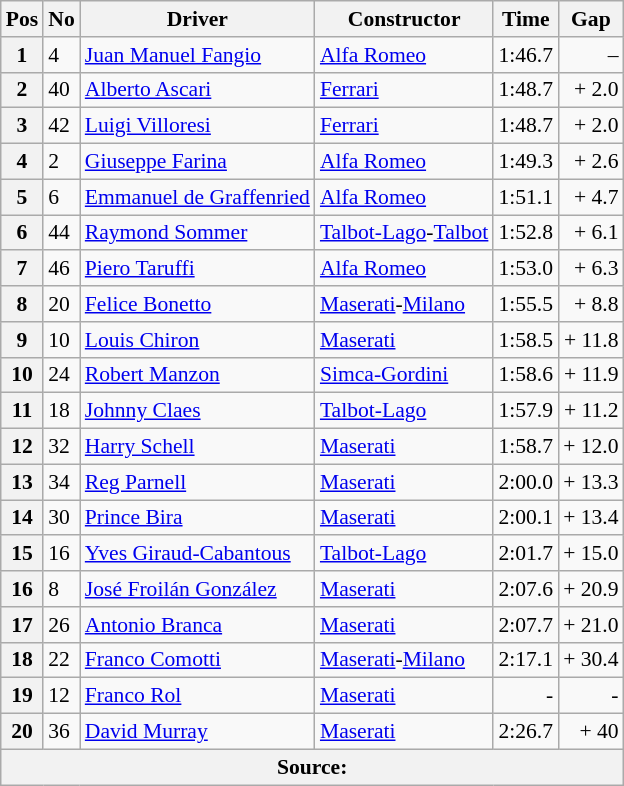<table class="wikitable" style="font-size: 90%;">
<tr>
<th>Pos</th>
<th>No</th>
<th>Driver</th>
<th>Constructor</th>
<th>Time</th>
<th>Gap</th>
</tr>
<tr>
<th>1</th>
<td>4</td>
<td> <a href='#'>Juan Manuel Fangio</a></td>
<td><a href='#'>Alfa Romeo</a></td>
<td align="right">1:46.7</td>
<td align="right">–</td>
</tr>
<tr>
<th>2</th>
<td>40</td>
<td> <a href='#'>Alberto Ascari</a></td>
<td><a href='#'>Ferrari</a></td>
<td align="right">1:48.7</td>
<td align="right">+ 2.0</td>
</tr>
<tr>
<th>3</th>
<td>42</td>
<td> <a href='#'>Luigi Villoresi</a></td>
<td><a href='#'>Ferrari</a></td>
<td align="right">1:48.7</td>
<td align="right">+ 2.0</td>
</tr>
<tr>
<th>4</th>
<td>2</td>
<td> <a href='#'>Giuseppe Farina</a></td>
<td><a href='#'>Alfa Romeo</a></td>
<td align="right">1:49.3</td>
<td align="right">+ 2.6</td>
</tr>
<tr>
<th>5</th>
<td>6</td>
<td> <a href='#'>Emmanuel de Graffenried</a></td>
<td><a href='#'>Alfa Romeo</a></td>
<td align="right">1:51.1</td>
<td align="right">+ 4.7</td>
</tr>
<tr>
<th>6</th>
<td>44</td>
<td> <a href='#'>Raymond Sommer</a></td>
<td><a href='#'>Talbot-Lago</a>-<a href='#'>Talbot</a></td>
<td align="right">1:52.8</td>
<td align="right">+ 6.1</td>
</tr>
<tr>
<th>7</th>
<td>46</td>
<td> <a href='#'>Piero Taruffi</a></td>
<td><a href='#'>Alfa Romeo</a></td>
<td align="right">1:53.0</td>
<td align="right">+ 6.3</td>
</tr>
<tr>
<th>8</th>
<td>20</td>
<td> <a href='#'>Felice Bonetto</a></td>
<td><a href='#'>Maserati</a>-<a href='#'>Milano</a></td>
<td align="right">1:55.5</td>
<td align="right">+ 8.8</td>
</tr>
<tr>
<th>9</th>
<td>10</td>
<td> <a href='#'>Louis Chiron</a></td>
<td><a href='#'>Maserati</a></td>
<td align="right">1:58.5</td>
<td align="right">+ 11.8</td>
</tr>
<tr>
<th>10</th>
<td>24</td>
<td> <a href='#'>Robert Manzon</a></td>
<td><a href='#'>Simca-Gordini</a></td>
<td align="right">1:58.6</td>
<td align="right">+ 11.9</td>
</tr>
<tr>
<th>11</th>
<td>18</td>
<td> <a href='#'>Johnny Claes</a></td>
<td><a href='#'>Talbot-Lago</a></td>
<td align="right">1:57.9</td>
<td align="right">+ 11.2</td>
</tr>
<tr>
<th>12</th>
<td>32</td>
<td> <a href='#'>Harry Schell</a></td>
<td><a href='#'>Maserati</a></td>
<td align="right">1:58.7</td>
<td align="right">+ 12.0</td>
</tr>
<tr>
<th>13</th>
<td>34</td>
<td> <a href='#'>Reg Parnell</a></td>
<td><a href='#'>Maserati</a></td>
<td align="right">2:00.0</td>
<td align="right">+ 13.3</td>
</tr>
<tr>
<th>14</th>
<td>30</td>
<td> <a href='#'>Prince Bira</a></td>
<td><a href='#'>Maserati</a></td>
<td align="right">2:00.1</td>
<td align="right">+ 13.4</td>
</tr>
<tr>
<th>15</th>
<td>16</td>
<td> <a href='#'>Yves Giraud-Cabantous</a></td>
<td><a href='#'>Talbot-Lago</a></td>
<td align="right">2:01.7</td>
<td align="right">+ 15.0</td>
</tr>
<tr>
<th>16</th>
<td>8</td>
<td> <a href='#'>José Froilán González</a></td>
<td><a href='#'>Maserati</a></td>
<td align="right">2:07.6</td>
<td align="right">+ 20.9</td>
</tr>
<tr>
<th>17</th>
<td>26</td>
<td> <a href='#'>Antonio Branca</a></td>
<td><a href='#'>Maserati</a></td>
<td align="right">2:07.7</td>
<td align="right">+ 21.0</td>
</tr>
<tr>
<th>18</th>
<td>22</td>
<td> <a href='#'>Franco Comotti</a></td>
<td><a href='#'>Maserati</a>-<a href='#'>Milano</a></td>
<td align="right">2:17.1</td>
<td align="right">+ 30.4</td>
</tr>
<tr>
<th>19</th>
<td>12</td>
<td> <a href='#'>Franco Rol</a></td>
<td><a href='#'>Maserati</a></td>
<td align="right">-</td>
<td align="right">-</td>
</tr>
<tr>
<th>20</th>
<td>36</td>
<td> <a href='#'>David Murray</a></td>
<td><a href='#'>Maserati</a></td>
<td align="right">2:26.7</td>
<td align="right">+ 40</td>
</tr>
<tr>
<th colspan=8>Source:</th>
</tr>
</table>
